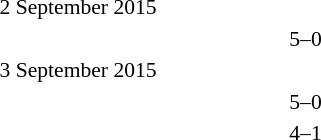<table style="font-size:90%">
<tr>
<th width=150></th>
<th width=100></th>
<th width=150></th>
</tr>
<tr>
<td colspan=2>2 September 2015</td>
</tr>
<tr>
<td align=right><strong></strong></td>
<td align=center>5–0</td>
<td></td>
</tr>
<tr>
<td colspan=2>3 September 2015</td>
</tr>
<tr>
<td align=right><strong></strong></td>
<td align=center>5–0</td>
<td></td>
</tr>
<tr>
<td align=right><strong></strong></td>
<td align=center>4–1</td>
<td></td>
</tr>
</table>
